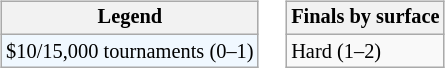<table>
<tr valign=top>
<td><br><table class=wikitable style="font-size:85%">
<tr>
<th>Legend</th>
</tr>
<tr style="background:#f0f8ff;">
<td>$10/15,000 tournaments (0–1)</td>
</tr>
</table>
</td>
<td><br><table class=wikitable style="font-size:85%">
<tr>
<th>Finals by surface</th>
</tr>
<tr>
<td>Hard (1–2)</td>
</tr>
</table>
</td>
</tr>
</table>
